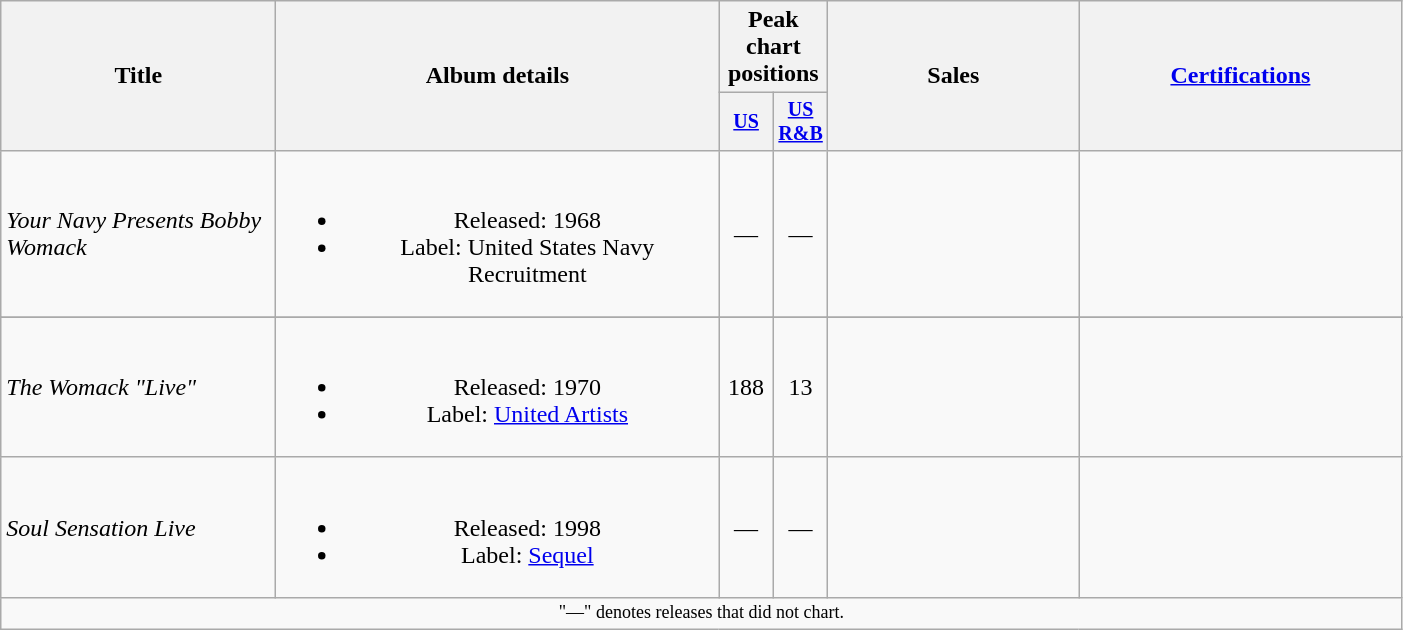<table class="wikitable plainrowheaders" style="text-align:center;">
<tr>
<th scope="col" rowspan="2" style="width:11em;">Title</th>
<th scope="col" rowspan="2" style="width:18em;">Album details</th>
<th scope="col" colspan="2">Peak chart positions</th>
<th scope="col" rowspan="2" style="width:10em;">Sales</th>
<th scope="col" rowspan="2" style="width:13em;"><a href='#'>Certifications</a></th>
</tr>
<tr style="font-size:smaller;">
<th width="30"><a href='#'>US</a><br></th>
<th width="30"><a href='#'>US<br>R&B</a><br></th>
</tr>
<tr>
<td align=left><em>Your Navy Presents Bobby Womack</em></td>
<td><br><ul><li>Released: 1968</li><li>Label: United States Navy Recruitment</li></ul></td>
<td>—</td>
<td>—</td>
<td></td>
<td></td>
</tr>
<tr>
</tr>
<tr>
<td align=left><em>The Womack "Live"</em></td>
<td><br><ul><li>Released: 1970</li><li>Label: <a href='#'>United Artists</a></li></ul></td>
<td>188</td>
<td>13</td>
<td></td>
<td></td>
</tr>
<tr>
<td align=left><em>Soul Sensation Live</em></td>
<td><br><ul><li>Released: 1998</li><li>Label: <a href='#'>Sequel</a></li></ul></td>
<td>—</td>
<td>—</td>
<td></td>
<td></td>
</tr>
<tr>
<td colspan="10" style="text-align:center; font-size:9pt;">"—" denotes releases that did not chart.</td>
</tr>
</table>
